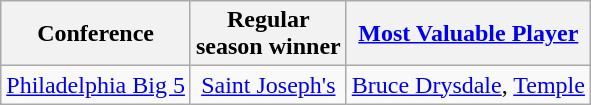<table class="wikitable" style="text-align:center;">
<tr>
<th>Conference</th>
<th>Regular <br> season winner</th>
<th><a href='#'>Most Valuable Player</a></th>
</tr>
<tr>
<td><a href='#'>Philadelphia Big 5</a></td>
<td><a href='#'>Saint Joseph's</a></td>
<td><a href='#'>Bruce Drysdale</a>, <a href='#'>Temple</a></td>
</tr>
</table>
